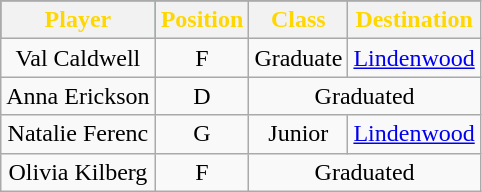<table class="wikitable">
<tr style="text-align:center; background:#006438; color:gold;">
<th>Player</th>
<th>Position</th>
<th>Class</th>
<th>Destination</th>
</tr>
<tr style="text-align:center;" bgcolor="">
<td>Val Caldwell</td>
<td>F</td>
<td>Graduate</td>
<td><a href='#'>Lindenwood</a></td>
</tr>
<tr style="text-align:center;" bgcolor="">
<td>Anna Erickson</td>
<td>D</td>
<td colspan="2">Graduated</td>
</tr>
<tr style="text-align:center;" bgcolor="">
<td>Natalie Ferenc</td>
<td>G</td>
<td>Junior</td>
<td><a href='#'>Lindenwood</a></td>
</tr>
<tr style="text-align:center;" bgcolor="">
<td>Olivia Kilberg</td>
<td>F</td>
<td colspan="2">Graduated</td>
</tr>
</table>
